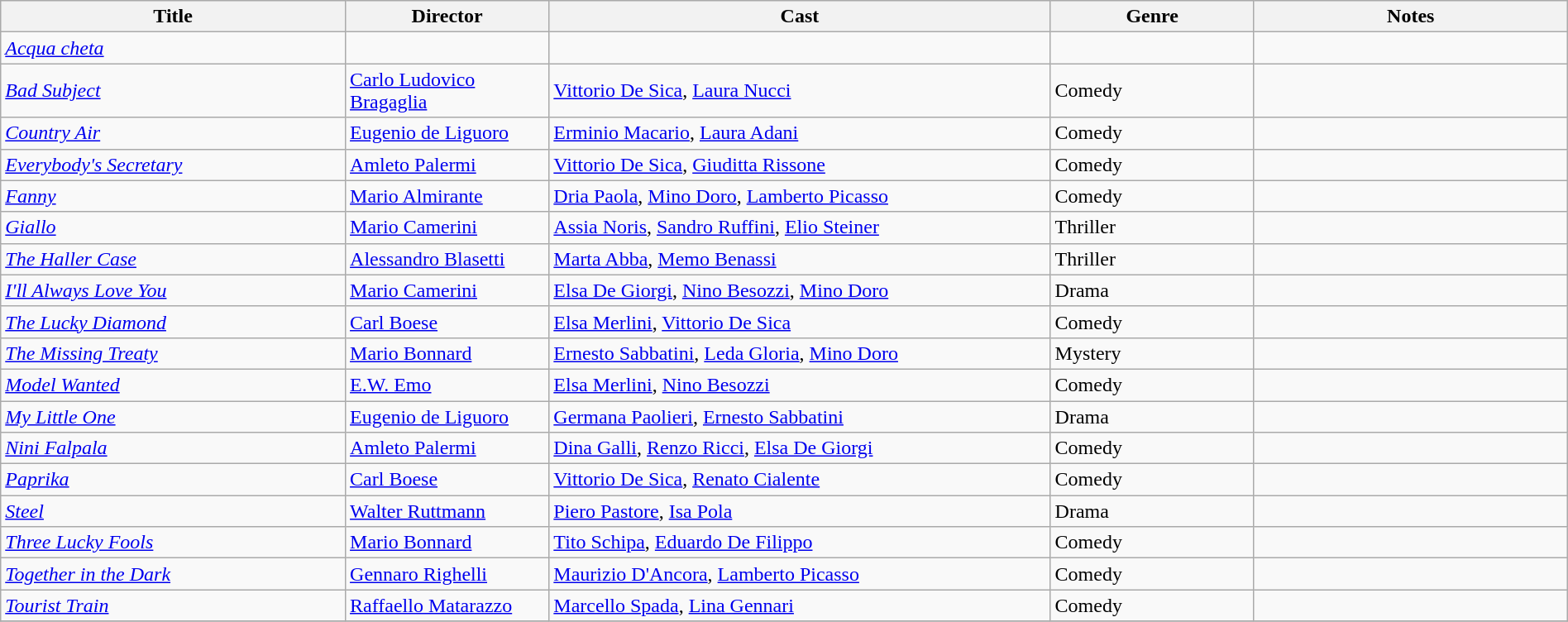<table class="wikitable" style="width:100%;">
<tr>
<th style="width:22%;">Title</th>
<th style="width:13%;">Director</th>
<th style="width:32%;">Cast</th>
<th style="width:13%;">Genre</th>
<th style="width:20%;">Notes</th>
</tr>
<tr>
<td><em><a href='#'>Acqua cheta</a></em></td>
<td></td>
<td></td>
<td></td>
<td></td>
</tr>
<tr>
<td><em><a href='#'>Bad Subject</a></em></td>
<td><a href='#'>Carlo Ludovico Bragaglia</a></td>
<td><a href='#'>Vittorio De Sica</a>, <a href='#'>Laura Nucci</a></td>
<td>Comedy</td>
<td></td>
</tr>
<tr>
<td><em><a href='#'>Country Air</a></em></td>
<td><a href='#'>Eugenio de Liguoro</a></td>
<td><a href='#'>Erminio Macario</a>, <a href='#'>Laura Adani</a></td>
<td>Comedy</td>
<td></td>
</tr>
<tr>
<td><em><a href='#'>Everybody's Secretary</a></em></td>
<td><a href='#'>Amleto Palermi</a></td>
<td><a href='#'>Vittorio De Sica</a>, <a href='#'>Giuditta Rissone</a></td>
<td>Comedy</td>
<td></td>
</tr>
<tr>
<td><em><a href='#'>Fanny</a></em></td>
<td><a href='#'>Mario Almirante</a></td>
<td><a href='#'>Dria Paola</a>, <a href='#'>Mino Doro</a>, <a href='#'>Lamberto Picasso</a></td>
<td>Comedy</td>
<td></td>
</tr>
<tr>
<td><em><a href='#'>Giallo</a></em></td>
<td><a href='#'>Mario Camerini</a></td>
<td><a href='#'>Assia Noris</a>, <a href='#'>Sandro Ruffini</a>, <a href='#'>Elio Steiner</a></td>
<td>Thriller</td>
<td></td>
</tr>
<tr>
<td><em><a href='#'>The Haller Case</a></em></td>
<td><a href='#'>Alessandro Blasetti</a></td>
<td><a href='#'>Marta Abba</a>, <a href='#'>Memo Benassi</a></td>
<td>Thriller</td>
<td></td>
</tr>
<tr>
<td><em><a href='#'>I'll Always Love You</a></em></td>
<td><a href='#'>Mario Camerini</a></td>
<td><a href='#'>Elsa De Giorgi</a>, <a href='#'>Nino Besozzi</a>, <a href='#'>Mino Doro</a></td>
<td>Drama</td>
<td></td>
</tr>
<tr>
<td><em><a href='#'>The Lucky Diamond</a></em></td>
<td><a href='#'>Carl Boese</a></td>
<td><a href='#'>Elsa Merlini</a>, <a href='#'>Vittorio De Sica</a></td>
<td>Comedy</td>
<td></td>
</tr>
<tr>
<td><em><a href='#'>The Missing Treaty</a></em></td>
<td><a href='#'>Mario Bonnard</a></td>
<td><a href='#'>Ernesto Sabbatini</a>, <a href='#'>Leda Gloria</a>, <a href='#'>Mino Doro</a></td>
<td>Mystery</td>
<td></td>
</tr>
<tr>
<td><em><a href='#'>Model Wanted</a></em></td>
<td><a href='#'>E.W. Emo</a></td>
<td><a href='#'>Elsa Merlini</a>, <a href='#'>Nino Besozzi</a></td>
<td>Comedy</td>
<td></td>
</tr>
<tr>
<td><em><a href='#'>My Little One</a></em></td>
<td><a href='#'>Eugenio de Liguoro</a></td>
<td><a href='#'>Germana Paolieri</a>, <a href='#'>Ernesto Sabbatini</a></td>
<td>Drama</td>
<td></td>
</tr>
<tr>
<td><em><a href='#'>Nini Falpala</a></em></td>
<td><a href='#'>Amleto Palermi</a></td>
<td><a href='#'>Dina Galli</a>, <a href='#'>Renzo Ricci</a>, <a href='#'>Elsa De Giorgi</a></td>
<td>Comedy</td>
<td></td>
</tr>
<tr>
<td><em><a href='#'>Paprika</a></em></td>
<td><a href='#'>Carl Boese</a></td>
<td><a href='#'>Vittorio De Sica</a>, <a href='#'>Renato Cialente</a></td>
<td>Comedy</td>
<td></td>
</tr>
<tr>
<td><em><a href='#'>Steel</a></em></td>
<td><a href='#'>Walter Ruttmann</a></td>
<td><a href='#'>Piero Pastore</a>, <a href='#'>Isa Pola</a></td>
<td>Drama</td>
<td></td>
</tr>
<tr>
<td><em><a href='#'>Three Lucky Fools</a></em></td>
<td><a href='#'>Mario Bonnard</a></td>
<td><a href='#'>Tito Schipa</a>, <a href='#'>Eduardo De Filippo</a></td>
<td>Comedy</td>
<td></td>
</tr>
<tr>
<td><em><a href='#'>Together in the Dark</a></em></td>
<td><a href='#'>Gennaro Righelli</a></td>
<td><a href='#'>Maurizio D'Ancora</a>, <a href='#'>Lamberto Picasso</a></td>
<td>Comedy</td>
<td></td>
</tr>
<tr>
<td><em><a href='#'>Tourist Train</a></em></td>
<td><a href='#'>Raffaello Matarazzo</a></td>
<td><a href='#'>Marcello Spada</a>, <a href='#'>Lina Gennari</a></td>
<td>Comedy</td>
<td></td>
</tr>
<tr>
</tr>
</table>
